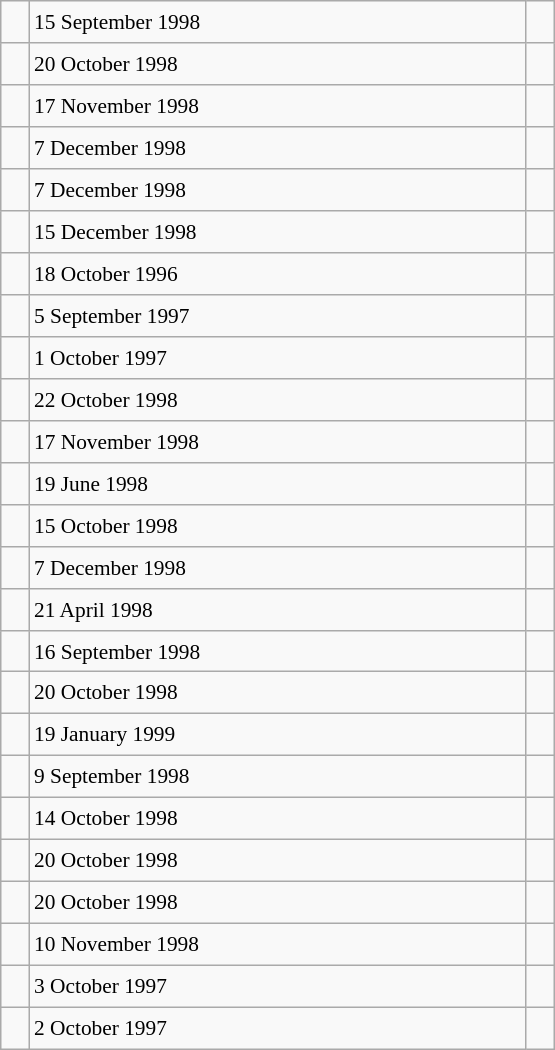<table class="wikitable" style="font-size: 89%; float: left; width: 26em; margin-right: 1em; height: 700px">
<tr>
<td></td>
<td>15 September 1998</td>
<td></td>
</tr>
<tr>
<td></td>
<td>20 October 1998</td>
<td></td>
</tr>
<tr>
<td></td>
<td>17 November 1998</td>
<td></td>
</tr>
<tr>
<td></td>
<td>7 December 1998</td>
<td></td>
</tr>
<tr>
<td></td>
<td>7 December 1998</td>
<td></td>
</tr>
<tr>
<td></td>
<td>15 December 1998</td>
<td></td>
</tr>
<tr>
<td></td>
<td>18 October 1996</td>
<td></td>
</tr>
<tr>
<td></td>
<td>5 September 1997</td>
<td></td>
</tr>
<tr>
<td></td>
<td>1 October 1997</td>
<td></td>
</tr>
<tr>
<td></td>
<td>22 October 1998</td>
<td></td>
</tr>
<tr>
<td></td>
<td>17 November 1998</td>
<td></td>
</tr>
<tr>
<td></td>
<td>19 June 1998</td>
<td></td>
</tr>
<tr>
<td></td>
<td>15 October 1998</td>
<td></td>
</tr>
<tr>
<td></td>
<td>7 December 1998</td>
<td></td>
</tr>
<tr>
<td></td>
<td>21 April 1998</td>
<td></td>
</tr>
<tr>
<td></td>
<td>16 September 1998</td>
<td></td>
</tr>
<tr>
<td></td>
<td>20 October 1998</td>
<td></td>
</tr>
<tr>
<td></td>
<td>19 January 1999</td>
<td></td>
</tr>
<tr>
<td></td>
<td>9 September 1998</td>
<td></td>
</tr>
<tr>
<td></td>
<td>14 October 1998</td>
<td></td>
</tr>
<tr>
<td></td>
<td>20 October 1998</td>
<td></td>
</tr>
<tr>
<td></td>
<td>20 October 1998</td>
<td></td>
</tr>
<tr>
<td></td>
<td>10 November 1998</td>
<td></td>
</tr>
<tr>
<td></td>
<td>3 October 1997</td>
<td></td>
</tr>
<tr>
<td></td>
<td>2 October 1997</td>
<td></td>
</tr>
</table>
